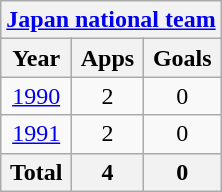<table class="wikitable" style="text-align:center">
<tr>
<th colspan=3><a href='#'>Japan national team</a></th>
</tr>
<tr>
<th>Year</th>
<th>Apps</th>
<th>Goals</th>
</tr>
<tr>
<td><a href='#'>1990</a></td>
<td>2</td>
<td>0</td>
</tr>
<tr>
<td><a href='#'>1991</a></td>
<td>2</td>
<td>0</td>
</tr>
<tr>
<th>Total</th>
<th>4</th>
<th>0</th>
</tr>
</table>
